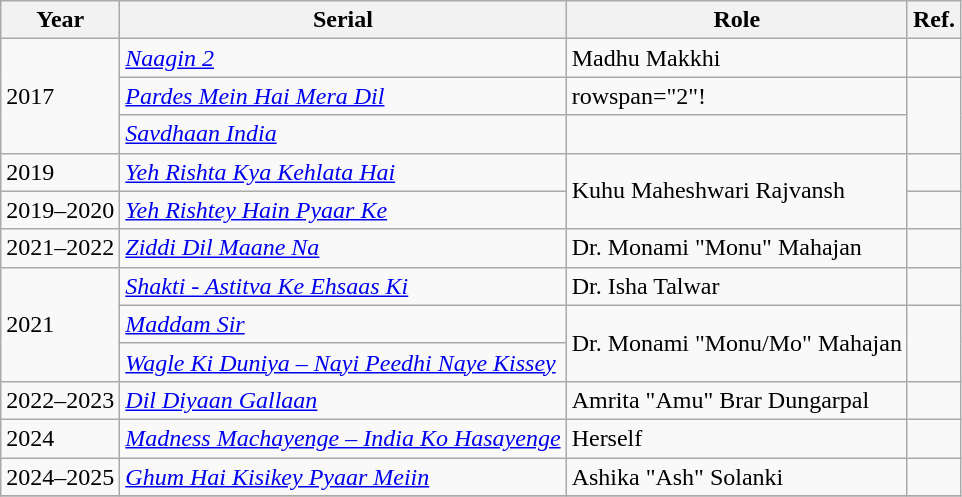<table class="wikitable sortable">
<tr>
<th>Year</th>
<th>Serial</th>
<th>Role</th>
<th>Ref.</th>
</tr>
<tr>
<td rowspan="3">2017</td>
<td><em><a href='#'>Naagin 2</a></em></td>
<td>Madhu Makkhi</td>
<td></td>
</tr>
<tr>
<td><em><a href='#'>Pardes Mein Hai Mera Dil</a></em></td>
<td>rowspan="2"! </td>
<td rowspan="2"></td>
</tr>
<tr>
<td><em><a href='#'>Savdhaan India</a></em></td>
</tr>
<tr>
<td>2019</td>
<td><em><a href='#'>Yeh Rishta Kya Kehlata Hai</a></em></td>
<td rowspan="2">Kuhu Maheshwari Rajvansh</td>
<td></td>
</tr>
<tr>
<td>2019–2020</td>
<td><em><a href='#'>Yeh Rishtey Hain Pyaar Ke</a></em></td>
<td></td>
</tr>
<tr>
<td>2021–2022</td>
<td><em><a href='#'>Ziddi Dil Maane Na</a></em></td>
<td>Dr. Monami "Monu" Mahajan</td>
<td></td>
</tr>
<tr>
<td rowspan="3">2021</td>
<td><em><a href='#'>Shakti - Astitva Ke Ehsaas Ki</a></em></td>
<td>Dr. Isha Talwar</td>
<td></td>
</tr>
<tr>
<td><em><a href='#'>Maddam Sir</a></em></td>
<td rowspan="2">Dr. Monami "Monu/Mo" Mahajan</td>
<td rowspan="2"></td>
</tr>
<tr>
<td><em><a href='#'>Wagle Ki Duniya – Nayi Peedhi Naye Kissey</a></em></td>
</tr>
<tr>
<td>2022–2023</td>
<td><em><a href='#'>Dil Diyaan Gallaan</a></em></td>
<td>Amrita "Amu" Brar Dungarpal</td>
<td></td>
</tr>
<tr>
<td>2024</td>
<td><em><a href='#'>Madness Machayenge – India Ko Hasayenge</a></em></td>
<td>Herself</td>
<td></td>
</tr>
<tr>
<td>2024–2025</td>
<td><em><a href='#'>Ghum Hai Kisikey Pyaar Meiin</a></em></td>
<td>Ashika "Ash" Solanki</td>
<td></td>
</tr>
<tr>
</tr>
</table>
